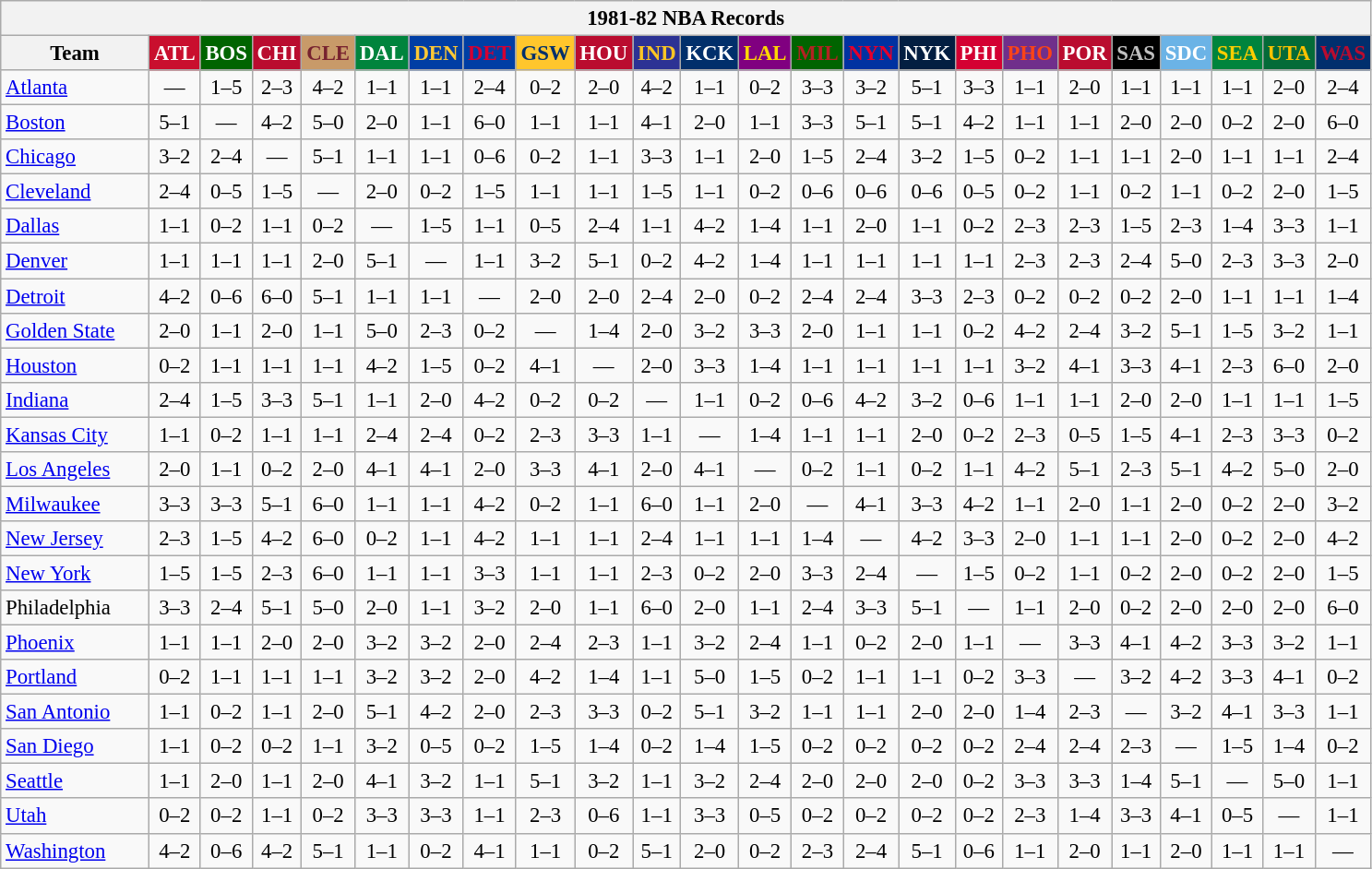<table class="wikitable" style="font-size:95%; text-align:center;">
<tr>
<th colspan=24>1981-82 NBA Records</th>
</tr>
<tr>
<th width=100>Team</th>
<th style="background:#C90F2E;color:#FFFFFF;width=35">ATL</th>
<th style="background:#006400;color:#FFFFFF;width=35">BOS</th>
<th style="background:#BA0C2F;color:#FFFFFF;width=35">CHI</th>
<th style="background:#C89A69;color:#77222F;width=35">CLE</th>
<th style="background:#00843D;color:#FFFFFF;width=35">DAL</th>
<th style="background:#003EA4;color:#FDC835;width=35">DEN</th>
<th style="background:#003EA4;color:#D50032;width=35">DET</th>
<th style="background:#FFC62C;color:#012F6B;width=35">GSW</th>
<th style="background:#BA0C2F;color:#FFFFFF;width=35">HOU</th>
<th style="background:#2C3294;color:#FCC624;width=35">IND</th>
<th style="background:#012F6B;color:#FFFFFF;width=35">KCK</th>
<th style="background:#800080;color:#FFD700;width=35">LAL</th>
<th style="background:#006400;color:#B22222;width=35">MIL</th>
<th style="background:#0032A1;color:#E5002B;width=35">NYN</th>
<th style="background:#031E41;color:#FFFFFF;width=35">NYK</th>
<th style="background:#D40032;color:#FFFFFF;width=35">PHI</th>
<th style="background:#702F8B;color:#FA4417;width=35">PHO</th>
<th style="background:#BA0C2F;color:#FFFFFF;width=35">POR</th>
<th style="background:#000000;color:#C0C0C0;width=35">SAS</th>
<th style="background:#6BB3E6;color:#FFFFFF;width=35">SDC</th>
<th style="background:#00843D;color:#FFCD01;width=35">SEA</th>
<th style="background:#046B38;color:#FCC200;width=35">UTA</th>
<th style="background:#012F6D;color:#BA0C2F;width=35">WAS</th>
</tr>
<tr>
<td style="text-align:left;"><a href='#'>Atlanta</a></td>
<td>—</td>
<td>1–5</td>
<td>2–3</td>
<td>4–2</td>
<td>1–1</td>
<td>1–1</td>
<td>2–4</td>
<td>0–2</td>
<td>2–0</td>
<td>4–2</td>
<td>1–1</td>
<td>0–2</td>
<td>3–3</td>
<td>3–2</td>
<td>5–1</td>
<td>3–3</td>
<td>1–1</td>
<td>2–0</td>
<td>1–1</td>
<td>1–1</td>
<td>1–1</td>
<td>2–0</td>
<td>2–4</td>
</tr>
<tr>
<td style="text-align:left;"><a href='#'>Boston</a></td>
<td>5–1</td>
<td>—</td>
<td>4–2</td>
<td>5–0</td>
<td>2–0</td>
<td>1–1</td>
<td>6–0</td>
<td>1–1</td>
<td>1–1</td>
<td>4–1</td>
<td>2–0</td>
<td>1–1</td>
<td>3–3</td>
<td>5–1</td>
<td>5–1</td>
<td>4–2</td>
<td>1–1</td>
<td>1–1</td>
<td>2–0</td>
<td>2–0</td>
<td>0–2</td>
<td>2–0</td>
<td>6–0</td>
</tr>
<tr>
<td style="text-align:left;"><a href='#'>Chicago</a></td>
<td>3–2</td>
<td>2–4</td>
<td>—</td>
<td>5–1</td>
<td>1–1</td>
<td>1–1</td>
<td>0–6</td>
<td>0–2</td>
<td>1–1</td>
<td>3–3</td>
<td>1–1</td>
<td>2–0</td>
<td>1–5</td>
<td>2–4</td>
<td>3–2</td>
<td>1–5</td>
<td>0–2</td>
<td>1–1</td>
<td>1–1</td>
<td>2–0</td>
<td>1–1</td>
<td>1–1</td>
<td>2–4</td>
</tr>
<tr>
<td style="text-align:left;"><a href='#'>Cleveland</a></td>
<td>2–4</td>
<td>0–5</td>
<td>1–5</td>
<td>—</td>
<td>2–0</td>
<td>0–2</td>
<td>1–5</td>
<td>1–1</td>
<td>1–1</td>
<td>1–5</td>
<td>1–1</td>
<td>0–2</td>
<td>0–6</td>
<td>0–6</td>
<td>0–6</td>
<td>0–5</td>
<td>0–2</td>
<td>1–1</td>
<td>0–2</td>
<td>1–1</td>
<td>0–2</td>
<td>2–0</td>
<td>1–5</td>
</tr>
<tr>
<td style="text-align:left;"><a href='#'>Dallas</a></td>
<td>1–1</td>
<td>0–2</td>
<td>1–1</td>
<td>0–2</td>
<td>—</td>
<td>1–5</td>
<td>1–1</td>
<td>0–5</td>
<td>2–4</td>
<td>1–1</td>
<td>4–2</td>
<td>1–4</td>
<td>1–1</td>
<td>2–0</td>
<td>1–1</td>
<td>0–2</td>
<td>2–3</td>
<td>2–3</td>
<td>1–5</td>
<td>2–3</td>
<td>1–4</td>
<td>3–3</td>
<td>1–1</td>
</tr>
<tr>
<td style="text-align:left;"><a href='#'>Denver</a></td>
<td>1–1</td>
<td>1–1</td>
<td>1–1</td>
<td>2–0</td>
<td>5–1</td>
<td>—</td>
<td>1–1</td>
<td>3–2</td>
<td>5–1</td>
<td>0–2</td>
<td>4–2</td>
<td>1–4</td>
<td>1–1</td>
<td>1–1</td>
<td>1–1</td>
<td>1–1</td>
<td>2–3</td>
<td>2–3</td>
<td>2–4</td>
<td>5–0</td>
<td>2–3</td>
<td>3–3</td>
<td>2–0</td>
</tr>
<tr>
<td style="text-align:left;"><a href='#'>Detroit</a></td>
<td>4–2</td>
<td>0–6</td>
<td>6–0</td>
<td>5–1</td>
<td>1–1</td>
<td>1–1</td>
<td>—</td>
<td>2–0</td>
<td>2–0</td>
<td>2–4</td>
<td>2–0</td>
<td>0–2</td>
<td>2–4</td>
<td>2–4</td>
<td>3–3</td>
<td>2–3</td>
<td>0–2</td>
<td>0–2</td>
<td>0–2</td>
<td>2–0</td>
<td>1–1</td>
<td>1–1</td>
<td>1–4</td>
</tr>
<tr>
<td style="text-align:left;"><a href='#'>Golden State</a></td>
<td>2–0</td>
<td>1–1</td>
<td>2–0</td>
<td>1–1</td>
<td>5–0</td>
<td>2–3</td>
<td>0–2</td>
<td>—</td>
<td>1–4</td>
<td>2–0</td>
<td>3–2</td>
<td>3–3</td>
<td>2–0</td>
<td>1–1</td>
<td>1–1</td>
<td>0–2</td>
<td>4–2</td>
<td>2–4</td>
<td>3–2</td>
<td>5–1</td>
<td>1–5</td>
<td>3–2</td>
<td>1–1</td>
</tr>
<tr>
<td style="text-align:left;"><a href='#'>Houston</a></td>
<td>0–2</td>
<td>1–1</td>
<td>1–1</td>
<td>1–1</td>
<td>4–2</td>
<td>1–5</td>
<td>0–2</td>
<td>4–1</td>
<td>—</td>
<td>2–0</td>
<td>3–3</td>
<td>1–4</td>
<td>1–1</td>
<td>1–1</td>
<td>1–1</td>
<td>1–1</td>
<td>3–2</td>
<td>4–1</td>
<td>3–3</td>
<td>4–1</td>
<td>2–3</td>
<td>6–0</td>
<td>2–0</td>
</tr>
<tr>
<td style="text-align:left;"><a href='#'>Indiana</a></td>
<td>2–4</td>
<td>1–5</td>
<td>3–3</td>
<td>5–1</td>
<td>1–1</td>
<td>2–0</td>
<td>4–2</td>
<td>0–2</td>
<td>0–2</td>
<td>—</td>
<td>1–1</td>
<td>0–2</td>
<td>0–6</td>
<td>4–2</td>
<td>3–2</td>
<td>0–6</td>
<td>1–1</td>
<td>1–1</td>
<td>2–0</td>
<td>2–0</td>
<td>1–1</td>
<td>1–1</td>
<td>1–5</td>
</tr>
<tr>
<td style="text-align:left;"><a href='#'>Kansas City</a></td>
<td>1–1</td>
<td>0–2</td>
<td>1–1</td>
<td>1–1</td>
<td>2–4</td>
<td>2–4</td>
<td>0–2</td>
<td>2–3</td>
<td>3–3</td>
<td>1–1</td>
<td>—</td>
<td>1–4</td>
<td>1–1</td>
<td>1–1</td>
<td>2–0</td>
<td>0–2</td>
<td>2–3</td>
<td>0–5</td>
<td>1–5</td>
<td>4–1</td>
<td>2–3</td>
<td>3–3</td>
<td>0–2</td>
</tr>
<tr>
<td style="text-align:left;"><a href='#'>Los Angeles</a></td>
<td>2–0</td>
<td>1–1</td>
<td>0–2</td>
<td>2–0</td>
<td>4–1</td>
<td>4–1</td>
<td>2–0</td>
<td>3–3</td>
<td>4–1</td>
<td>2–0</td>
<td>4–1</td>
<td>—</td>
<td>0–2</td>
<td>1–1</td>
<td>0–2</td>
<td>1–1</td>
<td>4–2</td>
<td>5–1</td>
<td>2–3</td>
<td>5–1</td>
<td>4–2</td>
<td>5–0</td>
<td>2–0</td>
</tr>
<tr>
<td style="text-align:left;"><a href='#'>Milwaukee</a></td>
<td>3–3</td>
<td>3–3</td>
<td>5–1</td>
<td>6–0</td>
<td>1–1</td>
<td>1–1</td>
<td>4–2</td>
<td>0–2</td>
<td>1–1</td>
<td>6–0</td>
<td>1–1</td>
<td>2–0</td>
<td>—</td>
<td>4–1</td>
<td>3–3</td>
<td>4–2</td>
<td>1–1</td>
<td>2–0</td>
<td>1–1</td>
<td>2–0</td>
<td>0–2</td>
<td>2–0</td>
<td>3–2</td>
</tr>
<tr>
<td style="text-align:left;"><a href='#'>New Jersey</a></td>
<td>2–3</td>
<td>1–5</td>
<td>4–2</td>
<td>6–0</td>
<td>0–2</td>
<td>1–1</td>
<td>4–2</td>
<td>1–1</td>
<td>1–1</td>
<td>2–4</td>
<td>1–1</td>
<td>1–1</td>
<td>1–4</td>
<td>—</td>
<td>4–2</td>
<td>3–3</td>
<td>2–0</td>
<td>1–1</td>
<td>1–1</td>
<td>2–0</td>
<td>0–2</td>
<td>2–0</td>
<td>4–2</td>
</tr>
<tr>
<td style="text-align:left;"><a href='#'>New York</a></td>
<td>1–5</td>
<td>1–5</td>
<td>2–3</td>
<td>6–0</td>
<td>1–1</td>
<td>1–1</td>
<td>3–3</td>
<td>1–1</td>
<td>1–1</td>
<td>2–3</td>
<td>0–2</td>
<td>2–0</td>
<td>3–3</td>
<td>2–4</td>
<td>—</td>
<td>1–5</td>
<td>0–2</td>
<td>1–1</td>
<td>0–2</td>
<td>2–0</td>
<td>0–2</td>
<td>2–0</td>
<td>1–5</td>
</tr>
<tr>
<td style="text-align:left;">Philadelphia</td>
<td>3–3</td>
<td>2–4</td>
<td>5–1</td>
<td>5–0</td>
<td>2–0</td>
<td>1–1</td>
<td>3–2</td>
<td>2–0</td>
<td>1–1</td>
<td>6–0</td>
<td>2–0</td>
<td>1–1</td>
<td>2–4</td>
<td>3–3</td>
<td>5–1</td>
<td>—</td>
<td>1–1</td>
<td>2–0</td>
<td>0–2</td>
<td>2–0</td>
<td>2–0</td>
<td>2–0</td>
<td>6–0</td>
</tr>
<tr>
<td style="text-align:left;"><a href='#'>Phoenix</a></td>
<td>1–1</td>
<td>1–1</td>
<td>2–0</td>
<td>2–0</td>
<td>3–2</td>
<td>3–2</td>
<td>2–0</td>
<td>2–4</td>
<td>2–3</td>
<td>1–1</td>
<td>3–2</td>
<td>2–4</td>
<td>1–1</td>
<td>0–2</td>
<td>2–0</td>
<td>1–1</td>
<td>—</td>
<td>3–3</td>
<td>4–1</td>
<td>4–2</td>
<td>3–3</td>
<td>3–2</td>
<td>1–1</td>
</tr>
<tr>
<td style="text-align:left;"><a href='#'>Portland</a></td>
<td>0–2</td>
<td>1–1</td>
<td>1–1</td>
<td>1–1</td>
<td>3–2</td>
<td>3–2</td>
<td>2–0</td>
<td>4–2</td>
<td>1–4</td>
<td>1–1</td>
<td>5–0</td>
<td>1–5</td>
<td>0–2</td>
<td>1–1</td>
<td>1–1</td>
<td>0–2</td>
<td>3–3</td>
<td>—</td>
<td>3–2</td>
<td>4–2</td>
<td>3–3</td>
<td>4–1</td>
<td>0–2</td>
</tr>
<tr>
<td style="text-align:left;"><a href='#'>San Antonio</a></td>
<td>1–1</td>
<td>0–2</td>
<td>1–1</td>
<td>2–0</td>
<td>5–1</td>
<td>4–2</td>
<td>2–0</td>
<td>2–3</td>
<td>3–3</td>
<td>0–2</td>
<td>5–1</td>
<td>3–2</td>
<td>1–1</td>
<td>1–1</td>
<td>2–0</td>
<td>2–0</td>
<td>1–4</td>
<td>2–3</td>
<td>—</td>
<td>3–2</td>
<td>4–1</td>
<td>3–3</td>
<td>1–1</td>
</tr>
<tr>
<td style="text-align:left;"><a href='#'>San Diego</a></td>
<td>1–1</td>
<td>0–2</td>
<td>0–2</td>
<td>1–1</td>
<td>3–2</td>
<td>0–5</td>
<td>0–2</td>
<td>1–5</td>
<td>1–4</td>
<td>0–2</td>
<td>1–4</td>
<td>1–5</td>
<td>0–2</td>
<td>0–2</td>
<td>0–2</td>
<td>0–2</td>
<td>2–4</td>
<td>2–4</td>
<td>2–3</td>
<td>—</td>
<td>1–5</td>
<td>1–4</td>
<td>0–2</td>
</tr>
<tr>
<td style="text-align:left;"><a href='#'>Seattle</a></td>
<td>1–1</td>
<td>2–0</td>
<td>1–1</td>
<td>2–0</td>
<td>4–1</td>
<td>3–2</td>
<td>1–1</td>
<td>5–1</td>
<td>3–2</td>
<td>1–1</td>
<td>3–2</td>
<td>2–4</td>
<td>2–0</td>
<td>2–0</td>
<td>2–0</td>
<td>0–2</td>
<td>3–3</td>
<td>3–3</td>
<td>1–4</td>
<td>5–1</td>
<td>—</td>
<td>5–0</td>
<td>1–1</td>
</tr>
<tr>
<td style="text-align:left;"><a href='#'>Utah</a></td>
<td>0–2</td>
<td>0–2</td>
<td>1–1</td>
<td>0–2</td>
<td>3–3</td>
<td>3–3</td>
<td>1–1</td>
<td>2–3</td>
<td>0–6</td>
<td>1–1</td>
<td>3–3</td>
<td>0–5</td>
<td>0–2</td>
<td>0–2</td>
<td>0–2</td>
<td>0–2</td>
<td>2–3</td>
<td>1–4</td>
<td>3–3</td>
<td>4–1</td>
<td>0–5</td>
<td>—</td>
<td>1–1</td>
</tr>
<tr>
<td style="text-align:left;"><a href='#'>Washington</a></td>
<td>4–2</td>
<td>0–6</td>
<td>4–2</td>
<td>5–1</td>
<td>1–1</td>
<td>0–2</td>
<td>4–1</td>
<td>1–1</td>
<td>0–2</td>
<td>5–1</td>
<td>2–0</td>
<td>0–2</td>
<td>2–3</td>
<td>2–4</td>
<td>5–1</td>
<td>0–6</td>
<td>1–1</td>
<td>2–0</td>
<td>1–1</td>
<td>2–0</td>
<td>1–1</td>
<td>1–1</td>
<td>—</td>
</tr>
</table>
